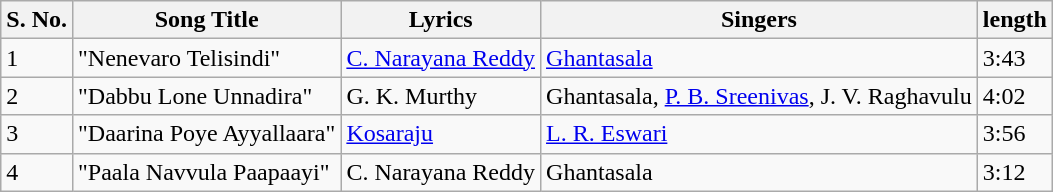<table class="wikitable">
<tr>
<th>S. No.</th>
<th>Song Title</th>
<th>Lyrics</th>
<th>Singers</th>
<th>length</th>
</tr>
<tr>
<td>1</td>
<td>"Nenevaro Telisindi"</td>
<td><a href='#'>C. Narayana Reddy</a></td>
<td><a href='#'>Ghantasala</a></td>
<td>3:43</td>
</tr>
<tr>
<td>2</td>
<td>"Dabbu Lone Unnadira"</td>
<td>G. K. Murthy</td>
<td>Ghantasala, <a href='#'>P. B. Sreenivas</a>, J. V. Raghavulu</td>
<td>4:02</td>
</tr>
<tr>
<td>3</td>
<td>"Daarina Poye Ayyallaara"</td>
<td><a href='#'>Kosaraju</a></td>
<td><a href='#'>L. R. Eswari</a></td>
<td>3:56</td>
</tr>
<tr>
<td>4</td>
<td>"Paala Navvula Paapaayi"</td>
<td>C. Narayana Reddy</td>
<td>Ghantasala</td>
<td>3:12</td>
</tr>
</table>
